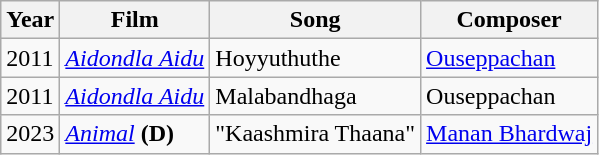<table class = "sortable wikitable">
<tr>
<th>Year</th>
<th>Film</th>
<th>Song</th>
<th>Composer</th>
</tr>
<tr>
<td>2011</td>
<td><em><a href='#'>Aidondla Aidu</a></em></td>
<td>Hoyyuthuthe</td>
<td><a href='#'>Ouseppachan</a></td>
</tr>
<tr>
<td>2011</td>
<td><em><a href='#'>Aidondla Aidu</a></em></td>
<td>Malabandhaga</td>
<td>Ouseppachan</td>
</tr>
<tr>
<td>2023</td>
<td><em><a href='#'>Animal</a></em> <strong>(D)</strong></td>
<td>"Kaashmira Thaana"</td>
<td><a href='#'>Manan Bhardwaj</a></td>
</tr>
</table>
